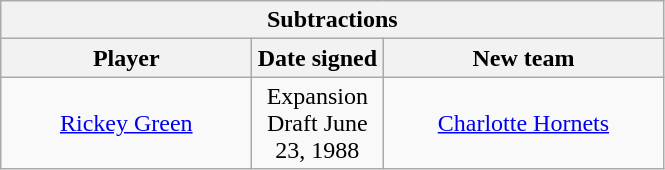<table class="wikitable" style="text-align:center">
<tr>
<th colspan=3>Subtractions</th>
</tr>
<tr>
<th style="width:160px">Player</th>
<th style="width:80px">Date signed</th>
<th style="width:180px">New team</th>
</tr>
<tr>
<td><a href='#'>Rickey Green</a></td>
<td>Expansion Draft June 23, 1988</td>
<td><a href='#'>Charlotte Hornets</a></td>
</tr>
</table>
